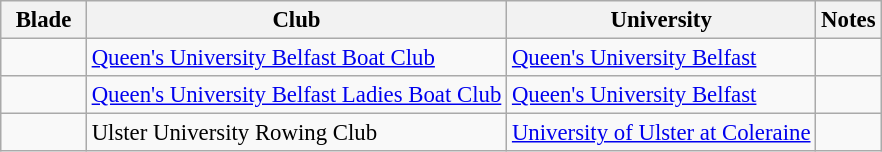<table class=wikitable style=font-size:95%>
<tr style="vertical-align:top; text-align:center;">
<th style="width:50px;">Blade</th>
<th>Club</th>
<th>University</th>
<th>Notes</th>
</tr>
<tr valign=top>
<td align=center></td>
<td><a href='#'>Queen's University Belfast Boat Club</a></td>
<td><a href='#'>Queen's University Belfast</a></td>
<td></td>
</tr>
<tr valign=top>
<td align=center></td>
<td><a href='#'>Queen's University Belfast Ladies Boat Club</a></td>
<td><a href='#'>Queen's University Belfast</a></td>
<td></td>
</tr>
<tr valign=top>
<td align=center></td>
<td>Ulster University Rowing Club</td>
<td><a href='#'>University of Ulster at Coleraine</a></td>
<td></td>
</tr>
</table>
